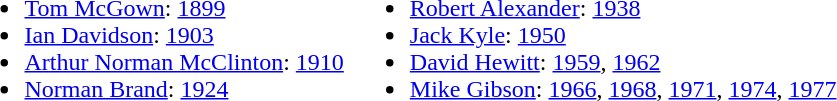<table>
<tr style="vertical-align:top">
<td><br><ul><li><a href='#'>Tom McGown</a>: <a href='#'>1899</a></li><li><a href='#'>Ian Davidson</a>: <a href='#'>1903</a></li><li><a href='#'>Arthur Norman McClinton</a>: <a href='#'>1910</a></li><li><a href='#'>Norman Brand</a>: <a href='#'>1924</a></li></ul></td>
<td><br><ul><li><a href='#'>Robert Alexander</a>: <a href='#'>1938</a></li><li><a href='#'>Jack Kyle</a>: <a href='#'>1950</a></li><li><a href='#'>David Hewitt</a>: <a href='#'>1959</a>, <a href='#'>1962</a></li><li><a href='#'>Mike Gibson</a>: <a href='#'>1966</a>, <a href='#'>1968</a>, <a href='#'>1971</a>, <a href='#'>1974</a>, <a href='#'>1977</a></li></ul></td>
</tr>
</table>
